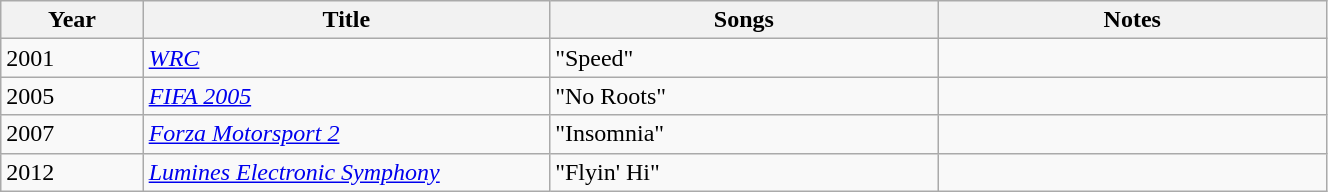<table class="wikitable sortable" width=70%>
<tr>
<th width="30">Year</th>
<th width="105">Title</th>
<th width="100">Songs</th>
<th width="100">Notes</th>
</tr>
<tr>
<td>2001</td>
<td><em><a href='#'>WRC</a></em></td>
<td>"Speed"</td>
<td></td>
</tr>
<tr>
<td>2005</td>
<td><em><a href='#'>FIFA 2005</a></em></td>
<td>"No Roots"</td>
<td></td>
</tr>
<tr>
<td>2007</td>
<td><em><a href='#'>Forza Motorsport 2</a></em></td>
<td>"Insomnia"</td>
<td></td>
</tr>
<tr>
<td>2012</td>
<td><em><a href='#'>Lumines Electronic Symphony</a></em></td>
<td>"Flyin' Hi"</td>
<td></td>
</tr>
</table>
